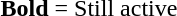<table>
<tr>
<td align=center><strong>Bold</strong></td>
<td>=</td>
<td>Still active</td>
</tr>
</table>
